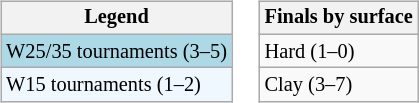<table>
<tr valign="top">
<td><br><table class="wikitable" style="font-size:85%">
<tr>
<th>Legend</th>
</tr>
<tr style="background:lightblue;">
<td>W25/35 tournaments (3–5)</td>
</tr>
<tr style="background:#f0f8ff;">
<td>W15 tournaments (1–2)</td>
</tr>
</table>
</td>
<td><br><table class="wikitable" style="font-size:85%">
<tr>
<th>Finals by surface</th>
</tr>
<tr>
<td>Hard (1–0)</td>
</tr>
<tr>
<td>Clay (3–7)</td>
</tr>
</table>
</td>
</tr>
</table>
